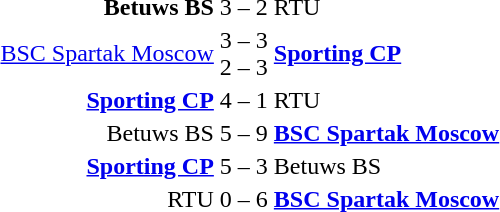<table>
<tr>
<th width=auto></th>
<td></td>
</tr>
<tr>
<td align=right><strong>Betuws BS</strong> </td>
<td align=center>3 – 2 </td>
<td align=left> RTU</td>
</tr>
<tr>
<td align=right><a href='#'>BSC Spartak Moscow</a> </td>
<td align=center>3 – 3 <br>2 – 3 </td>
<td align=left> <strong><a href='#'>Sporting CP</a></strong></td>
</tr>
<tr>
<td align=right><strong><a href='#'>Sporting CP</a></strong> </td>
<td align=center>4 – 1</td>
<td align=left> RTU</td>
</tr>
<tr>
<td align=right>Betuws BS </td>
<td align=center>5 – 9</td>
<td align=left> <strong><a href='#'>BSC Spartak Moscow</a></strong></td>
</tr>
<tr>
<td align=right><strong><a href='#'>Sporting CP</a></strong> </td>
<td align=center>5 – 3</td>
<td align=left> Betuws BS</td>
</tr>
<tr>
<td align=right>RTU </td>
<td align=center>0 – 6</td>
<td align=left> <strong><a href='#'>BSC Spartak Moscow</a></strong></td>
</tr>
</table>
